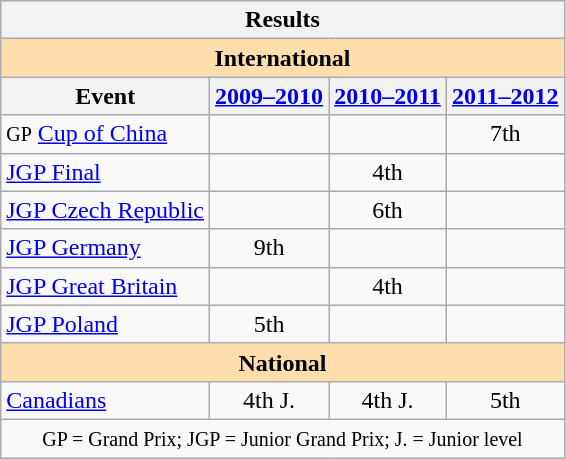<table class="wikitable" style="text-align:center">
<tr>
<th colspan=4 align=center><strong>Results</strong></th>
</tr>
<tr>
<th style="background-color: #ffdead; " colspan=4 align=center><strong>International</strong></th>
</tr>
<tr>
<th>Event</th>
<th><a href='#'>2009–2010</a></th>
<th><a href='#'>2010–2011</a></th>
<th><a href='#'>2011–2012</a></th>
</tr>
<tr>
<td align=left><small>GP</small> <a href='#'>Cup of China</a></td>
<td></td>
<td></td>
<td>7th</td>
</tr>
<tr>
<td align=left><a href='#'>JGP Final</a></td>
<td></td>
<td>4th</td>
<td></td>
</tr>
<tr>
<td align=left><a href='#'>JGP Czech Republic</a></td>
<td></td>
<td>6th</td>
<td></td>
</tr>
<tr>
<td align=left><a href='#'>JGP Germany</a></td>
<td>9th</td>
<td></td>
<td></td>
</tr>
<tr>
<td align=left><a href='#'>JGP Great Britain</a></td>
<td></td>
<td>4th</td>
<td></td>
</tr>
<tr>
<td align=left><a href='#'>JGP Poland</a></td>
<td>5th</td>
<td></td>
<td></td>
</tr>
<tr>
<th style="background-color: #ffdead; " colspan=4 align=center><strong>National</strong></th>
</tr>
<tr>
<td align=left><a href='#'>Canadians</a></td>
<td>4th J.</td>
<td>4th J.</td>
<td>5th</td>
</tr>
<tr>
<td colspan=4 align=center><small> GP = Grand Prix; JGP = Junior Grand Prix; J. = Junior level </small></td>
</tr>
</table>
